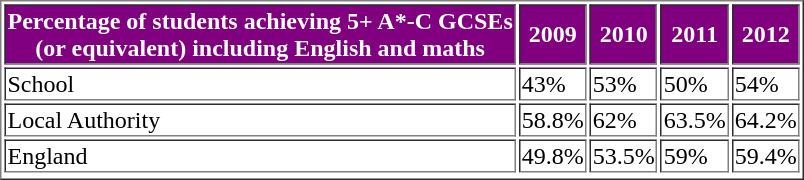<table border=yes>
<tr style="background: purple; color: white">
<th>Percentage of students achieving 5+ A*-C GCSEs<br>(or equivalent) including English and maths</th>
<th>2009</th>
<th>2010</th>
<th>2011</th>
<th>2012</th>
</tr>
<tr>
<td>School</td>
<td>43%</td>
<td>53%</td>
<td>50%</td>
<td>54%</td>
</tr>
<tr>
<td>Local Authority</td>
<td>58.8%</td>
<td>62%</td>
<td>63.5%</td>
<td>64.2%</td>
</tr>
<tr>
<td>England</td>
<td>49.8%</td>
<td>53.5%</td>
<td>59%</td>
<td>59.4%</td>
</tr>
<tr>
</tr>
</table>
